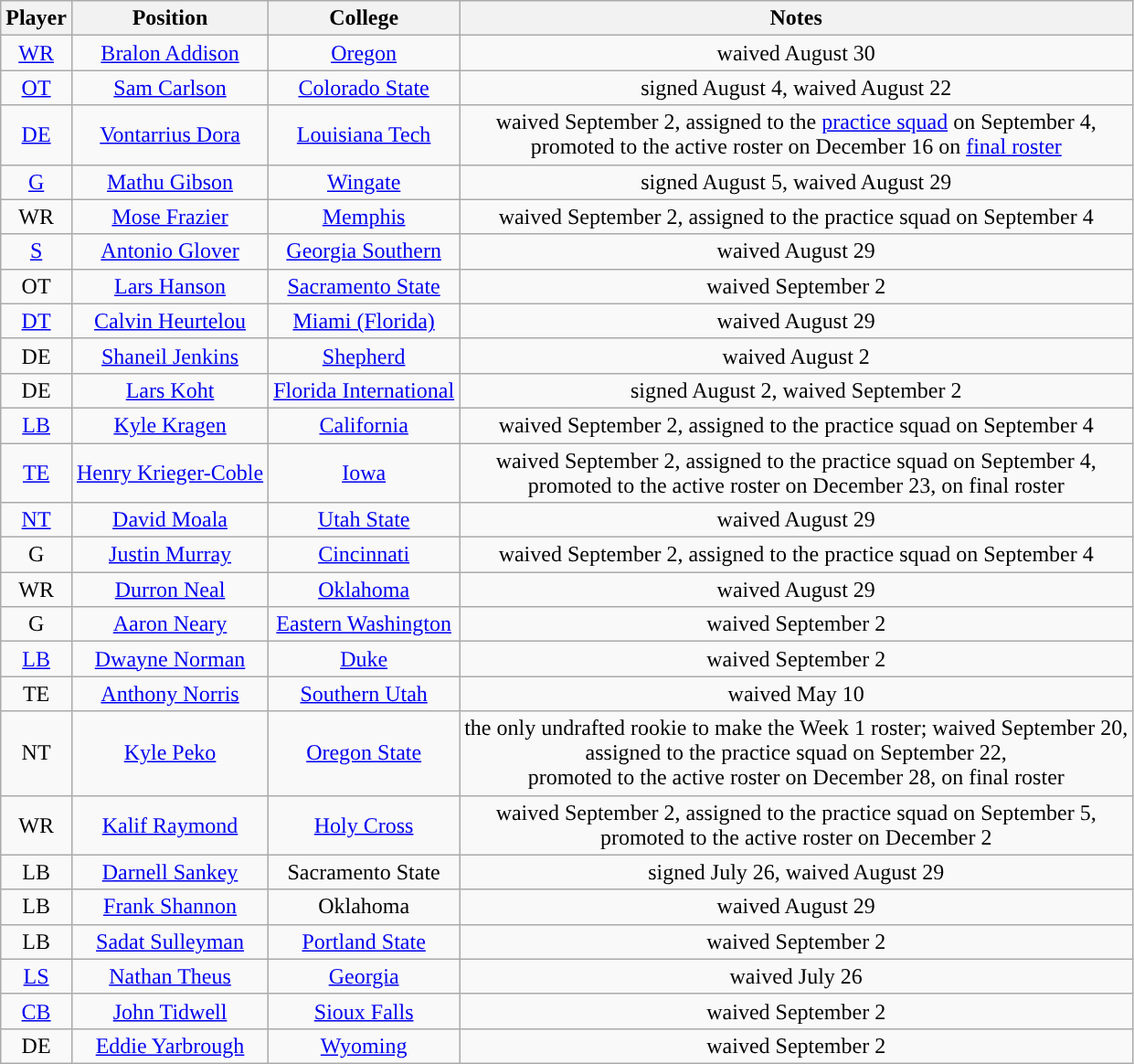<table class="wikitable" style="text-align:center">
<tr>
<th>Player</th>
<th>Position</th>
<th>College</th>
<th>Notes</th>
</tr>
<tr>
<td><a href='#'>WR</a></td>
<td><a href='#'>Bralon Addison</a></td>
<td><a href='#'>Oregon</a></td>
<td>waived August 30</td>
</tr>
<tr>
<td><a href='#'>OT</a></td>
<td><a href='#'>Sam Carlson</a></td>
<td><a href='#'>Colorado State</a></td>
<td>signed August 4, waived August 22</td>
</tr>
<tr>
<td><a href='#'>DE</a></td>
<td><a href='#'>Vontarrius Dora</a></td>
<td><a href='#'>Louisiana Tech</a></td>
<td>waived September 2, assigned to the <a href='#'>practice squad</a> on September 4,<br>promoted to the active roster on December 16 on <a href='#'>final roster</a></td>
</tr>
<tr>
<td><a href='#'>G</a></td>
<td><a href='#'>Mathu Gibson</a></td>
<td><a href='#'>Wingate</a></td>
<td>signed August 5, waived August 29</td>
</tr>
<tr>
<td>WR</td>
<td><a href='#'>Mose Frazier</a></td>
<td><a href='#'>Memphis</a></td>
<td>waived September 2, assigned to the practice squad on September 4</td>
</tr>
<tr>
<td><a href='#'>S</a></td>
<td><a href='#'>Antonio Glover</a></td>
<td><a href='#'>Georgia Southern</a></td>
<td>waived August 29</td>
</tr>
<tr>
<td>OT</td>
<td><a href='#'>Lars Hanson</a></td>
<td><a href='#'>Sacramento State</a></td>
<td>waived September 2</td>
</tr>
<tr>
<td><a href='#'>DT</a></td>
<td><a href='#'>Calvin Heurtelou</a></td>
<td><a href='#'>Miami (Florida)</a></td>
<td>waived August 29</td>
</tr>
<tr>
<td>DE</td>
<td><a href='#'>Shaneil Jenkins</a></td>
<td><a href='#'>Shepherd</a></td>
<td>waived August 2</td>
</tr>
<tr>
<td>DE</td>
<td><a href='#'>Lars Koht</a></td>
<td><a href='#'>Florida International</a></td>
<td>signed August 2, waived September 2</td>
</tr>
<tr>
<td><a href='#'>LB</a></td>
<td><a href='#'>Kyle Kragen</a></td>
<td><a href='#'>California</a></td>
<td>waived September 2, assigned to the practice squad on September 4</td>
</tr>
<tr>
<td><a href='#'>TE</a></td>
<td><a href='#'>Henry Krieger-Coble</a></td>
<td><a href='#'>Iowa</a></td>
<td>waived September 2, assigned to the practice squad on September 4,<br>promoted to the active roster on December 23, on final roster</td>
</tr>
<tr>
<td><a href='#'>NT</a></td>
<td><a href='#'>David Moala</a></td>
<td><a href='#'>Utah State</a></td>
<td>waived August 29</td>
</tr>
<tr>
<td>G</td>
<td><a href='#'>Justin Murray</a></td>
<td><a href='#'>Cincinnati</a></td>
<td>waived September 2, assigned to the practice squad on September 4</td>
</tr>
<tr>
<td>WR</td>
<td><a href='#'>Durron Neal</a></td>
<td><a href='#'>Oklahoma</a></td>
<td>waived August 29</td>
</tr>
<tr>
<td>G</td>
<td><a href='#'>Aaron Neary</a></td>
<td><a href='#'>Eastern Washington</a></td>
<td>waived September 2</td>
</tr>
<tr>
<td><a href='#'>LB</a></td>
<td><a href='#'>Dwayne Norman</a></td>
<td><a href='#'>Duke</a></td>
<td>waived September 2</td>
</tr>
<tr>
<td>TE</td>
<td><a href='#'>Anthony Norris</a></td>
<td><a href='#'>Southern Utah</a></td>
<td>waived May 10</td>
</tr>
<tr>
<td>NT</td>
<td><a href='#'>Kyle Peko</a></td>
<td><a href='#'>Oregon State</a></td>
<td>the only undrafted rookie to make the Week 1 roster; waived September 20,<br>assigned to the practice squad on September 22,<br> promoted to the active roster on December 28, on final roster</td>
</tr>
<tr>
<td>WR</td>
<td><a href='#'>Kalif Raymond</a></td>
<td><a href='#'>Holy Cross</a></td>
<td>waived September 2, assigned to the practice squad on September 5,<br>promoted to the active roster on December 2</td>
</tr>
<tr>
<td>LB</td>
<td><a href='#'>Darnell Sankey</a></td>
<td>Sacramento State</td>
<td>signed July 26, waived August 29</td>
</tr>
<tr>
<td>LB</td>
<td><a href='#'>Frank Shannon</a></td>
<td>Oklahoma</td>
<td>waived August 29</td>
</tr>
<tr>
<td>LB</td>
<td><a href='#'>Sadat Sulleyman</a></td>
<td><a href='#'>Portland State</a></td>
<td>waived September 2</td>
</tr>
<tr>
<td><a href='#'>LS</a></td>
<td><a href='#'>Nathan Theus</a></td>
<td><a href='#'>Georgia</a></td>
<td>waived July 26</td>
</tr>
<tr>
<td><a href='#'>CB</a></td>
<td><a href='#'>John Tidwell</a></td>
<td><a href='#'>Sioux Falls</a></td>
<td>waived September 2</td>
</tr>
<tr>
<td>DE</td>
<td><a href='#'>Eddie Yarbrough</a></td>
<td><a href='#'>Wyoming</a></td>
<td>waived September 2</td>
</tr>
</table>
